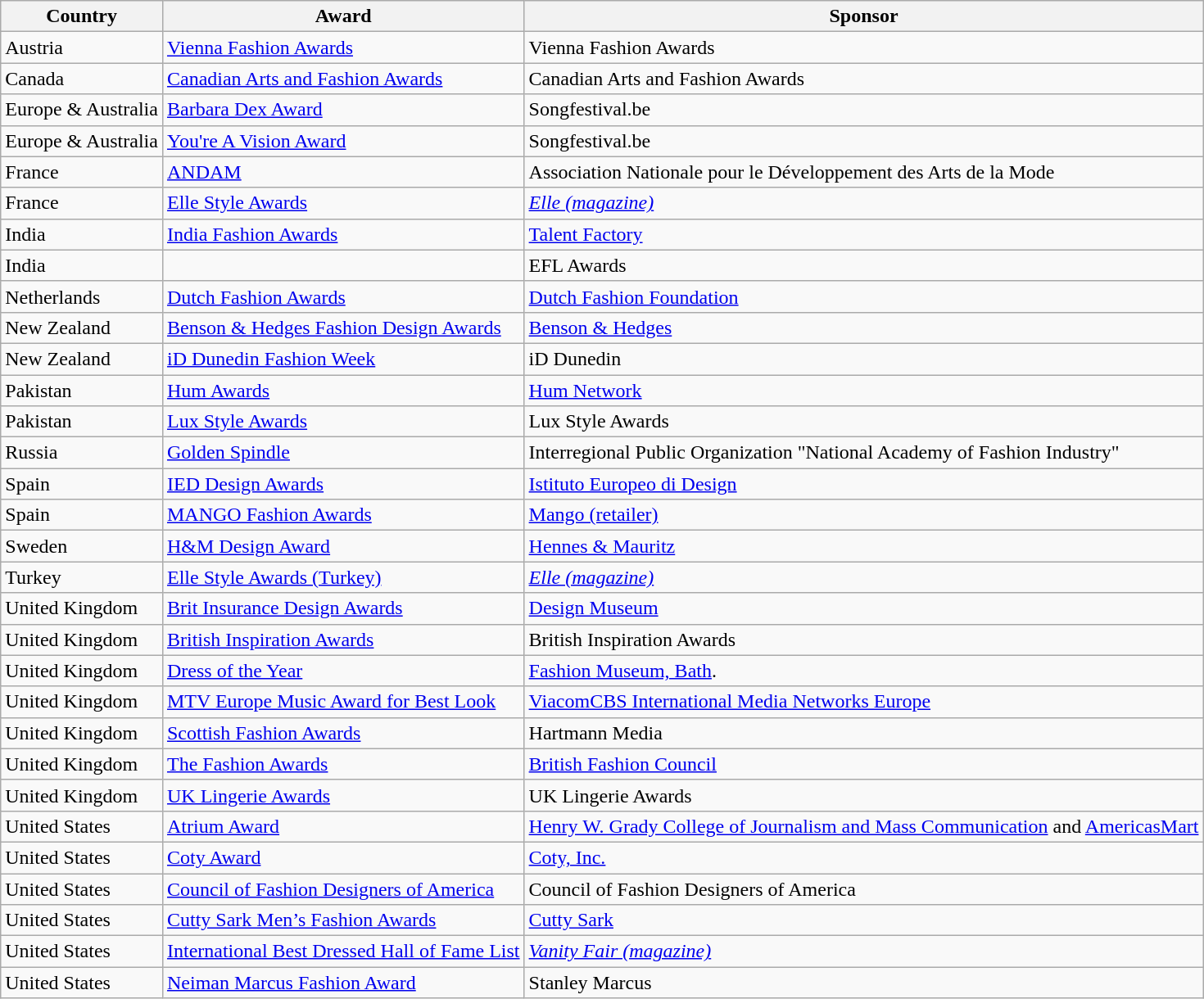<table class="wikitable sortable">
<tr>
<th>Country</th>
<th>Award</th>
<th>Sponsor</th>
</tr>
<tr>
<td>Austria</td>
<td><a href='#'>Vienna Fashion Awards</a></td>
<td>Vienna Fashion Awards</td>
</tr>
<tr>
<td>Canada</td>
<td><a href='#'>Canadian Arts and Fashion Awards</a></td>
<td>Canadian Arts and Fashion Awards</td>
</tr>
<tr>
<td>Europe & Australia</td>
<td><a href='#'>Barbara Dex Award</a></td>
<td>Songfestival.be</td>
</tr>
<tr>
<td>Europe & Australia</td>
<td><a href='#'>You're A Vision Award</a></td>
<td>Songfestival.be</td>
</tr>
<tr>
<td>France</td>
<td><a href='#'>ANDAM</a></td>
<td>Association Nationale pour le Développement des Arts de la Mode</td>
</tr>
<tr>
<td>France</td>
<td><a href='#'>Elle Style Awards</a></td>
<td><em><a href='#'>Elle (magazine)</a></em></td>
</tr>
<tr>
<td>India</td>
<td><a href='#'>India Fashion Awards</a></td>
<td><a href='#'>Talent Factory</a></td>
</tr>
<tr>
<td>India</td>
<td></td>
<td>EFL Awards</td>
</tr>
<tr>
<td>Netherlands</td>
<td><a href='#'>Dutch Fashion Awards</a></td>
<td><a href='#'>Dutch Fashion Foundation</a></td>
</tr>
<tr>
<td>New Zealand</td>
<td><a href='#'>Benson & Hedges Fashion Design Awards</a></td>
<td><a href='#'>Benson & Hedges</a></td>
</tr>
<tr>
<td>New Zealand</td>
<td><a href='#'>iD Dunedin Fashion Week</a></td>
<td>iD Dunedin</td>
</tr>
<tr>
<td>Pakistan</td>
<td><a href='#'>Hum Awards</a></td>
<td><a href='#'>Hum Network</a></td>
</tr>
<tr>
<td>Pakistan</td>
<td><a href='#'>Lux Style Awards</a></td>
<td>Lux Style Awards</td>
</tr>
<tr>
<td>Russia</td>
<td><a href='#'>Golden Spindle</a></td>
<td>Interregional Public Organization "National Academy of Fashion Industry" </td>
</tr>
<tr>
<td>Spain</td>
<td><a href='#'>IED Design Awards</a></td>
<td><a href='#'>Istituto Europeo di Design</a></td>
</tr>
<tr>
<td>Spain</td>
<td><a href='#'>MANGO Fashion Awards</a></td>
<td><a href='#'>Mango (retailer)</a></td>
</tr>
<tr>
<td>Sweden</td>
<td><a href='#'>H&M Design Award</a></td>
<td><a href='#'>Hennes & Mauritz</a></td>
</tr>
<tr>
<td>Turkey</td>
<td><a href='#'>Elle Style Awards (Turkey)</a></td>
<td><em><a href='#'>Elle (magazine)</a></em></td>
</tr>
<tr>
<td>United Kingdom</td>
<td><a href='#'>Brit Insurance Design Awards</a></td>
<td><a href='#'>Design Museum</a></td>
</tr>
<tr>
<td>United Kingdom</td>
<td><a href='#'>British Inspiration Awards</a></td>
<td>British Inspiration Awards</td>
</tr>
<tr>
<td>United Kingdom</td>
<td><a href='#'>Dress of the Year</a></td>
<td><a href='#'>Fashion Museum, Bath</a>.</td>
</tr>
<tr>
<td>United Kingdom</td>
<td><a href='#'>MTV Europe Music Award for Best Look</a></td>
<td><a href='#'>ViacomCBS International Media Networks Europe</a></td>
</tr>
<tr>
<td>United Kingdom</td>
<td><a href='#'>Scottish Fashion Awards</a></td>
<td>Hartmann Media</td>
</tr>
<tr>
<td>United Kingdom</td>
<td><a href='#'>The Fashion Awards</a></td>
<td><a href='#'>British Fashion Council</a></td>
</tr>
<tr>
<td>United Kingdom</td>
<td><a href='#'>UK Lingerie Awards</a></td>
<td>UK Lingerie Awards</td>
</tr>
<tr>
<td>United States</td>
<td><a href='#'>Atrium Award</a></td>
<td><a href='#'>Henry W. Grady College of Journalism and Mass Communication</a> and <a href='#'>AmericasMart</a></td>
</tr>
<tr>
<td>United States</td>
<td><a href='#'>Coty Award</a></td>
<td><a href='#'>Coty, Inc.</a></td>
</tr>
<tr>
<td>United States</td>
<td><a href='#'>Council of Fashion Designers of America</a></td>
<td>Council of Fashion Designers of America</td>
</tr>
<tr>
<td>United States</td>
<td><a href='#'>Cutty Sark Men’s Fashion Awards</a></td>
<td><a href='#'>Cutty Sark</a></td>
</tr>
<tr>
<td>United States</td>
<td><a href='#'>International Best Dressed Hall of Fame List</a></td>
<td><em><a href='#'>Vanity Fair (magazine)</a></em></td>
</tr>
<tr>
<td>United States</td>
<td><a href='#'>Neiman Marcus Fashion Award</a></td>
<td>Stanley Marcus</td>
</tr>
</table>
